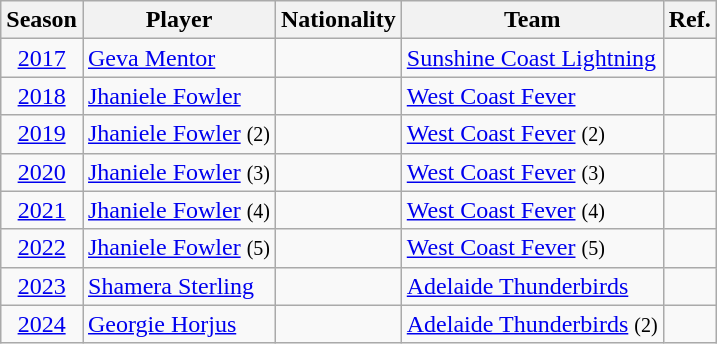<table class="wikitable plainrowheaders sortable" summary="Season (sortable), Player (sortable), Nationality (sortable), Team (sortable) and Ref. (sortable)">
<tr>
<th scope="col">Season</th>
<th scope="col">Player</th>
<th scope="col">Nationality</th>
<th scope="col">Team</th>
<th scope="col">Ref.</th>
</tr>
<tr>
<td scope="row" style="text-align: center"><a href='#'>2017</a></td>
<td><a href='#'>Geva Mentor</a></td>
<td></td>
<td><a href='#'>Sunshine Coast Lightning</a></td>
<td></td>
</tr>
<tr>
<td scope="row" style="text-align: center"><a href='#'>2018</a></td>
<td><a href='#'>Jhaniele Fowler</a></td>
<td></td>
<td><a href='#'>West Coast Fever</a></td>
<td></td>
</tr>
<tr>
<td scope="row" style="text-align: center"><a href='#'>2019</a></td>
<td><a href='#'>Jhaniele Fowler</a> <small>(2)</small></td>
<td></td>
<td><a href='#'>West Coast Fever</a> <small>(2)</small></td>
<td></td>
</tr>
<tr>
<td scope="row" style="text-align: center"><a href='#'>2020</a></td>
<td><a href='#'>Jhaniele Fowler</a> <small>(3)</small></td>
<td></td>
<td><a href='#'>West Coast Fever</a> <small>(3)</small></td>
<td></td>
</tr>
<tr>
<td scope="row" style="text-align: center"><a href='#'>2021</a></td>
<td><a href='#'>Jhaniele Fowler</a> <small>(4)</small></td>
<td></td>
<td><a href='#'>West Coast Fever</a> <small>(4)</small></td>
<td></td>
</tr>
<tr>
<td scope="row" style="text-align: center"><a href='#'>2022</a></td>
<td><a href='#'>Jhaniele Fowler</a> <small>(5)</small></td>
<td></td>
<td><a href='#'>West Coast Fever</a> <small>(5)</small></td>
<td></td>
</tr>
<tr>
<td scope="row" style="text-align: center"><a href='#'>2023</a></td>
<td><a href='#'>Shamera Sterling</a></td>
<td></td>
<td><a href='#'>Adelaide Thunderbirds</a></td>
<td></td>
</tr>
<tr>
<td scope="row" style="text-align: center"><a href='#'>2024</a></td>
<td><a href='#'>Georgie Horjus</a></td>
<td></td>
<td><a href='#'>Adelaide Thunderbirds</a> <small>(2)</small></td>
<td></td>
</tr>
</table>
